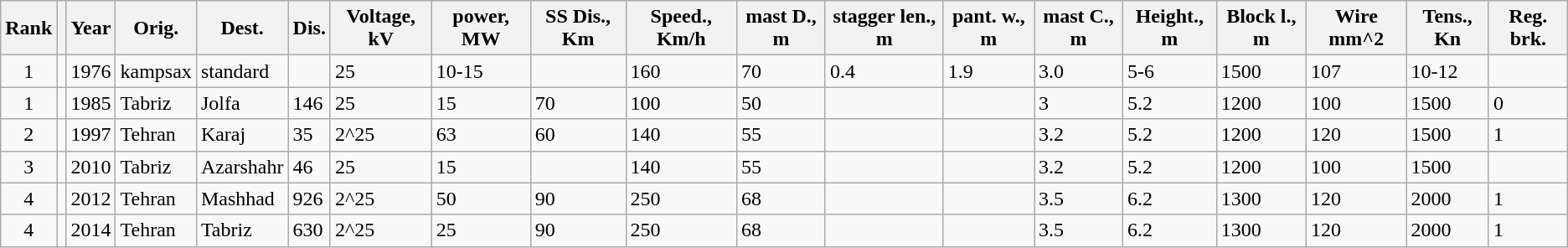<table class="wikitable sortable">
<tr>
<th>Rank</th>
<th></th>
<th>Year</th>
<th>Orig.</th>
<th>Dest.</th>
<th>Dis.</th>
<th>Voltage, kV</th>
<th>power, MW</th>
<th>SS Dis., Km</th>
<th>Speed., Km/h</th>
<th>mast D., m</th>
<th>stagger len., m</th>
<th>pant. w., m</th>
<th>mast C., m</th>
<th>Height., m</th>
<th>Block l., m</th>
<th>Wire mm^2</th>
<th>Tens., Kn</th>
<th>Reg. brk.</th>
</tr>
<tr>
<td align=center>1</td>
<td></td>
<td Year>1976</td>
<td Orig.>kampsax</td>
<td Dest.>standard</td>
<td Dis.></td>
<td kV.>25</td>
<td power>10-15</td>
<td SS Dis.></td>
<td Speed>160</td>
<td mast D.>70</td>
<td l. stagger.>0.4</td>
<td pant. w.>1.9</td>
<td mast C.>3.0</td>
<td Height>5-6</td>
<td Block l.>1500</td>
<td Wire.>107</td>
<td Tens.>10-12</td>
<td Reg. brk.></td>
</tr>
<tr>
<td align=center>1</td>
<td></td>
<td Year>1985</td>
<td Orig.>Tabriz</td>
<td Dest.>Jolfa</td>
<td Dis.>146</td>
<td kV.>25</td>
<td power>15</td>
<td SS Dis.>70</td>
<td Speed>100</td>
<td mast D.>50</td>
<td l. stagger.></td>
<td pant. w.></td>
<td mast C.>3</td>
<td Height>5.2</td>
<td Block l.>1200</td>
<td Wire.>100</td>
<td Tens.>1500</td>
<td Reg. brk.>0</td>
</tr>
<tr>
<td align=center>2</td>
<td></td>
<td Year>1997</td>
<td Orig.>Tehran</td>
<td Dest.>Karaj</td>
<td Dis.>35</td>
<td kV.>2^25</td>
<td power>63</td>
<td SS Dis.>60</td>
<td Speed>140</td>
<td mast D.>55</td>
<td l. stagger.></td>
<td pant. w.></td>
<td mast C.>3.2</td>
<td Height>5.2</td>
<td Block l.>1200</td>
<td Wire.>120</td>
<td Tens.>1500</td>
<td Reg. brk.>1</td>
</tr>
<tr>
<td align=center>3</td>
<td></td>
<td Year>2010</td>
<td Orig.>Tabriz</td>
<td Dest.>Azarshahr</td>
<td Dis.>46</td>
<td kV.>25</td>
<td power>15</td>
<td SS Dis.></td>
<td Speed>140</td>
<td mast D.>55</td>
<td l. stagger.></td>
<td pant. w.></td>
<td mast C.>3.2</td>
<td Height>5.2</td>
<td Block l.>1200</td>
<td Wire.>100</td>
<td Tens.>1500</td>
<td Reg. brk.></td>
</tr>
<tr>
<td align=center>4</td>
<td></td>
<td Year>2012</td>
<td Orig.>Tehran</td>
<td Dest.>Mashhad</td>
<td Dis.>926</td>
<td kV.>2^25</td>
<td power>50</td>
<td SS Dis.>90</td>
<td Speed>250</td>
<td mast D.>68</td>
<td l. stagger.></td>
<td pant. w.></td>
<td mast C.>3.5</td>
<td Height>6.2</td>
<td Block l.>1300</td>
<td Wire.>120</td>
<td Tens.>2000</td>
<td Reg. brk.>1</td>
</tr>
<tr>
<td align=center>4</td>
<td></td>
<td Year>2014</td>
<td Orig.>Tehran</td>
<td Dest.>Tabriz</td>
<td Dis.>630</td>
<td kV.>2^25</td>
<td power>25</td>
<td SS Dis.>90</td>
<td Speed>250</td>
<td mast D.>68</td>
<td l. stagger.></td>
<td pant. w.></td>
<td mast C.>3.5</td>
<td Height>6.2</td>
<td Block l.>1300</td>
<td Wire.>120</td>
<td Tens.>2000</td>
<td Reg. brk.>1</td>
</tr>
</table>
